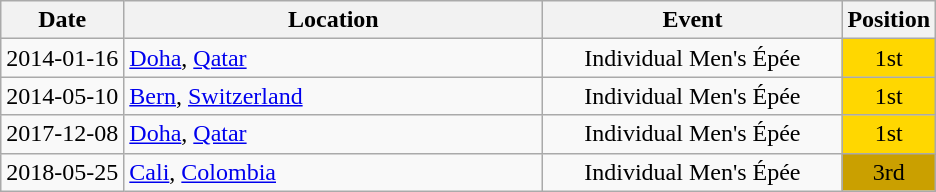<table class="wikitable" style="text-align:center;">
<tr>
<th>Date</th>
<th style="width:17em">Location</th>
<th style="width:12em">Event</th>
<th>Position</th>
</tr>
<tr>
<td>2014-01-16</td>
<td rowspan="1" align="left"> <a href='#'>Doha</a>, <a href='#'>Qatar</a></td>
<td>Individual Men's Épée</td>
<td bgcolor="gold">1st</td>
</tr>
<tr>
<td>2014-05-10</td>
<td rowspan="1" align="left"> <a href='#'>Bern</a>, <a href='#'>Switzerland</a></td>
<td>Individual Men's Épée</td>
<td bgcolor="gold">1st</td>
</tr>
<tr>
<td>2017-12-08</td>
<td rowspan="1" align="left"> <a href='#'>Doha</a>, <a href='#'>Qatar</a></td>
<td>Individual Men's Épée</td>
<td bgcolor="gold">1st</td>
</tr>
<tr>
<td>2018-05-25</td>
<td rowspan="1" align="left"> <a href='#'>Cali</a>, <a href='#'>Colombia</a></td>
<td>Individual Men's Épée</td>
<td bgcolor="caramel">3rd</td>
</tr>
</table>
